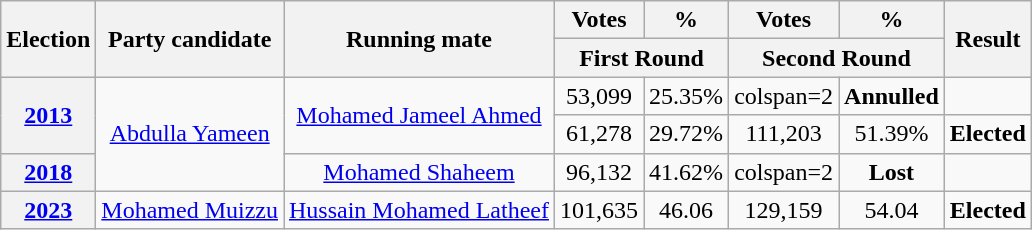<table class=wikitable style=text-align:center>
<tr>
<th rowspan="2"><strong>Election</strong></th>
<th rowspan="2"><strong>Party candidate</strong></th>
<th rowspan="2"><strong>Running mate</strong></th>
<th>Votes</th>
<th><strong>%</strong></th>
<th>Votes</th>
<th><strong>%</strong></th>
<th rowspan="2">Result</th>
</tr>
<tr>
<th colspan="2">First Round</th>
<th colspan="2">Second Round</th>
</tr>
<tr>
<th rowspan="2"><a href='#'>2013</a></th>
<td rowspan="3"><a href='#'>Abdulla Yameen</a></td>
<td rowspan="2"><a href='#'>Mohamed Jameel Ahmed</a></td>
<td>53,099</td>
<td>25.35%</td>
<td>colspan=2 </td>
<td><strong>Annulled</strong> </td>
</tr>
<tr>
<td>61,278</td>
<td>29.72%</td>
<td>111,203</td>
<td>51.39%</td>
<td><strong>Elected</strong> </td>
</tr>
<tr>
<th><a href='#'>2018</a></th>
<td><a href='#'>Mohamed Shaheem</a></td>
<td>96,132</td>
<td>41.62%</td>
<td>colspan=2 </td>
<td><strong>Lost</strong> </td>
</tr>
<tr>
<th><a href='#'>2023</a></th>
<td><a href='#'>Mohamed Muizzu</a></td>
<td><a href='#'>Hussain Mohamed Latheef</a></td>
<td>101,635</td>
<td>46.06</td>
<td>129,159</td>
<td>54.04</td>
<td><strong>Elected</strong> </td>
</tr>
</table>
